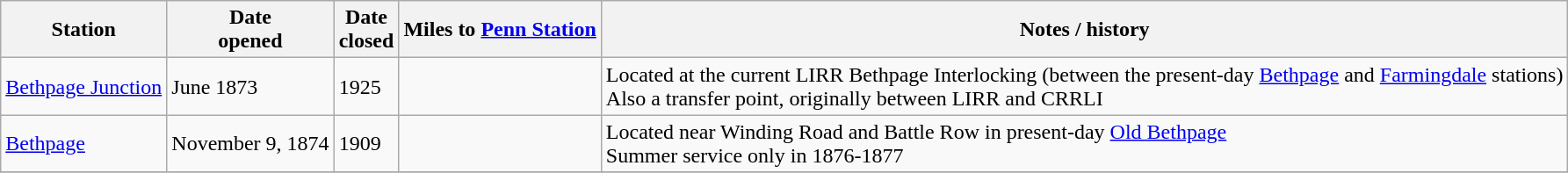<table class="wikitable">
<tr>
<th>Station</th>
<th>Date<br>opened</th>
<th>Date<br>closed</th>
<th>Miles to <a href='#'>Penn Station</a></th>
<th>Notes / history</th>
</tr>
<tr>
<td><a href='#'>Bethpage Junction</a></td>
<td>June 1873</td>
<td>1925</td>
<td></td>
<td>Located at the current LIRR Bethpage Interlocking (between the present-day <a href='#'>Bethpage</a> and <a href='#'>Farmingdale</a> stations)<br>Also a transfer point, originally between LIRR and CRRLI</td>
</tr>
<tr>
<td><a href='#'>Bethpage</a></td>
<td>November 9, 1874</td>
<td>1909</td>
<td></td>
<td>Located near Winding Road and Battle Row in present-day <a href='#'>Old Bethpage</a><br>Summer service only in 1876-1877</td>
</tr>
<tr>
</tr>
</table>
